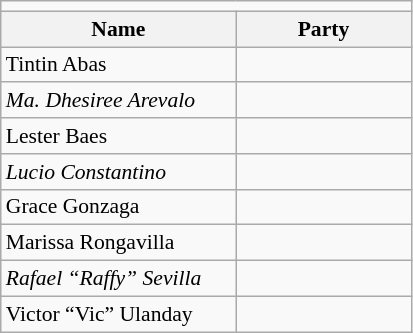<table class=wikitable style="font-size:90%">
<tr>
<td colspan=4 bgcolor=></td>
</tr>
<tr>
<th width=150px>Name</th>
<th colspan=2 width=110px>Party</th>
</tr>
<tr>
<td>Tintin Abas</td>
<td></td>
</tr>
<tr>
<td><em>Ma. Dhesiree Arevalo</em></td>
<td></td>
</tr>
<tr>
<td>Lester Baes</td>
<td></td>
</tr>
<tr>
<td><em>Lucio Constantino</em></td>
<td></td>
</tr>
<tr>
<td>Grace Gonzaga</td>
<td></td>
</tr>
<tr>
<td>Marissa Rongavilla</td>
<td></td>
</tr>
<tr>
<td><em>Rafael “Raffy” Sevilla</em></td>
<td></td>
</tr>
<tr>
<td>Victor “Vic” Ulanday</td>
<td></td>
</tr>
</table>
